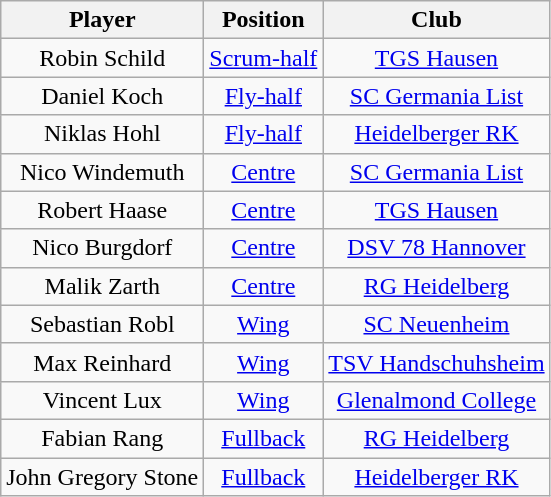<table class="wikitable" style="text-align:center">
<tr>
<th>Player</th>
<th>Position</th>
<th>Club</th>
</tr>
<tr>
<td>Robin Schild</td>
<td><a href='#'>Scrum-half</a></td>
<td> <a href='#'>TGS Hausen</a></td>
</tr>
<tr>
<td>Daniel Koch</td>
<td><a href='#'>Fly-half</a></td>
<td> <a href='#'>SC Germania List</a></td>
</tr>
<tr>
<td>Niklas Hohl</td>
<td><a href='#'>Fly-half</a></td>
<td> <a href='#'>Heidelberger RK</a></td>
</tr>
<tr>
<td>Nico Windemuth</td>
<td><a href='#'>Centre</a></td>
<td> <a href='#'>SC Germania List</a></td>
</tr>
<tr>
<td>Robert Haase</td>
<td><a href='#'>Centre</a></td>
<td> <a href='#'>TGS Hausen</a></td>
</tr>
<tr>
<td>Nico Burgdorf</td>
<td><a href='#'>Centre</a></td>
<td> <a href='#'>DSV 78 Hannover</a></td>
</tr>
<tr>
<td>Malik Zarth</td>
<td><a href='#'>Centre</a></td>
<td> <a href='#'>RG Heidelberg</a></td>
</tr>
<tr>
<td>Sebastian Robl</td>
<td><a href='#'>Wing</a></td>
<td> <a href='#'>SC Neuenheim</a></td>
</tr>
<tr>
<td>Max Reinhard</td>
<td><a href='#'>Wing</a></td>
<td> <a href='#'>TSV Handschuhsheim</a></td>
</tr>
<tr>
<td>Vincent Lux</td>
<td><a href='#'>Wing</a></td>
<td> <a href='#'>Glenalmond College</a></td>
</tr>
<tr>
<td>Fabian Rang</td>
<td><a href='#'>Fullback</a></td>
<td> <a href='#'>RG Heidelberg</a></td>
</tr>
<tr>
<td>John Gregory Stone</td>
<td><a href='#'>Fullback</a></td>
<td> <a href='#'>Heidelberger RK</a></td>
</tr>
</table>
